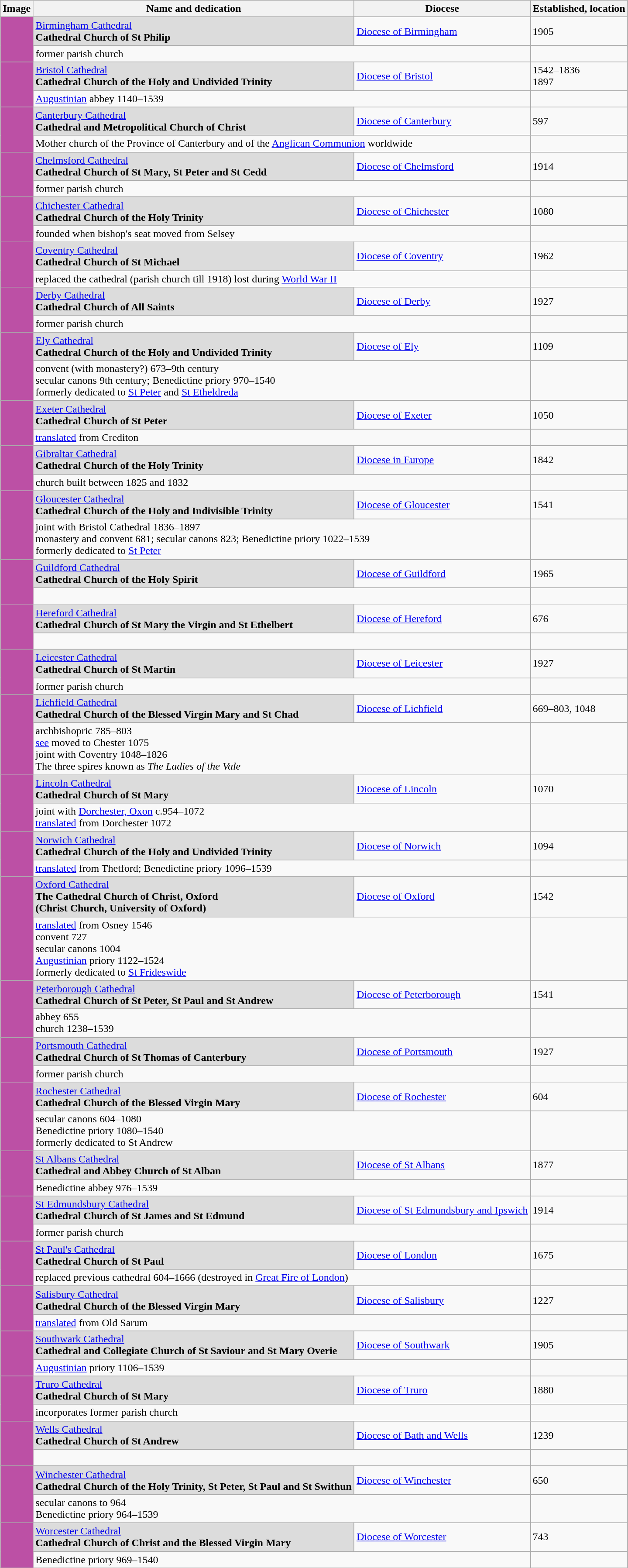<table class="wikitable sortable">
<tr>
<th>Image</th>
<th>Name and dedication</th>
<th>Diocese</th>
<th>Established, location</th>
</tr>
<tr>
<td rowspan="2" bgcolor="#BC50A5" align="center"></td>
<td bgcolor="Gainsboro"><a href='#'>Birmingham Cathedral</a><br><strong>Cathedral Church of St Philip</strong></td>
<td> <a href='#'>Diocese of Birmingham</a></td>
<td>1905</td>
</tr>
<tr>
<td colspan="2">former parish church</td>
<td> <br></td>
</tr>
<tr>
<td rowspan="2" bgcolor="#BC50A5" align="center"></td>
<td bgcolor="Gainsboro"><a href='#'>Bristol Cathedral</a><br><strong>Cathedral Church of the Holy and Undivided Trinity</strong></td>
<td> <a href='#'>Diocese of Bristol</a></td>
<td>1542–1836<br>1897</td>
</tr>
<tr>
<td colspan="2"><a href='#'>Augustinian</a> abbey 1140–1539</td>
<td> <br></td>
</tr>
<tr>
<td rowspan="2" bgcolor="#BC50A5" align="center"></td>
<td bgcolor="Gainsboro"><a href='#'>Canterbury Cathedral</a><br><strong>Cathedral and Metropolitical Church of Christ</strong></td>
<td> <a href='#'>Diocese of Canterbury</a></td>
<td>597</td>
</tr>
<tr>
<td colspan="2">Mother church of the Province of Canterbury and of the <a href='#'>Anglican Communion</a> worldwide</td>
<td><br></td>
</tr>
<tr>
<td rowspan="2" bgcolor="#BC50A5" align="center"></td>
<td bgcolor="Gainsboro"><a href='#'>Chelmsford Cathedral</a><br><strong>Cathedral Church of St Mary, St Peter and St Cedd</strong></td>
<td> <a href='#'>Diocese of Chelmsford</a></td>
<td>1914</td>
</tr>
<tr>
<td colspan="2">former parish church</td>
<td><br></td>
</tr>
<tr>
<td rowspan="2" bgcolor="#BC50A5" align="center"></td>
<td bgcolor="Gainsboro"><a href='#'>Chichester Cathedral</a><br><strong>Cathedral Church of the Holy Trinity</strong></td>
<td> <a href='#'>Diocese of Chichester</a></td>
<td>1080</td>
</tr>
<tr>
<td colspan="2">founded when bishop's seat moved from Selsey</td>
<td><br></td>
</tr>
<tr>
<td rowspan="2" bgcolor="#BC50A5" align="center"></td>
<td bgcolor="Gainsboro"><a href='#'>Coventry Cathedral</a><br><strong>Cathedral Church of St Michael</strong></td>
<td> <a href='#'>Diocese of Coventry</a></td>
<td>1962</td>
</tr>
<tr>
<td colspan="2">replaced the cathedral (parish church till 1918) lost during <a href='#'>World War II</a></td>
<td><br></td>
</tr>
<tr>
<td rowspan="2" bgcolor="#BC50A5" align="center"></td>
<td bgcolor="Gainsboro"><a href='#'>Derby Cathedral</a><br><strong>Cathedral Church of All Saints</strong></td>
<td> <a href='#'>Diocese of Derby</a></td>
<td>1927</td>
</tr>
<tr>
<td colspan="2">former parish church</td>
<td><br></td>
</tr>
<tr>
<td rowspan="2" bgcolor="#BC50A5" align="center"></td>
<td bgcolor="Gainsboro"><a href='#'>Ely Cathedral</a><br><strong>Cathedral Church of the Holy and Undivided Trinity</strong></td>
<td> <a href='#'>Diocese of Ely</a></td>
<td>1109</td>
</tr>
<tr>
<td colspan="2">convent (with monastery?) 673–9th century<br>secular canons 9th century; Benedictine priory 970–1540<br>formerly dedicated to <a href='#'>St Peter</a> and <a href='#'>St Etheldreda</a></td>
<td> <br></td>
</tr>
<tr>
<td rowspan="2" bgcolor="#BC50A5" align="center"></td>
<td bgcolor="Gainsboro"><a href='#'>Exeter Cathedral</a><br><strong>Cathedral Church of St Peter</strong></td>
<td> <a href='#'>Diocese of Exeter</a></td>
<td>1050</td>
</tr>
<tr>
<td colspan="2"><a href='#'>translated</a> from Crediton</td>
<td><br></td>
</tr>
<tr>
<td rowspan="2" bgcolor="#BC50A5" align="center"></td>
<td bgcolor="Gainsboro"><a href='#'>Gibraltar Cathedral</a><br><strong>Cathedral Church of the Holy Trinity</strong></td>
<td> <a href='#'>Diocese in Europe</a></td>
<td>1842</td>
</tr>
<tr>
<td colspan="2">church built between 1825 and 1832</td>
<td></td>
</tr>
<tr>
<td rowspan="2" bgcolor="#BC50A5" align="center"></td>
<td bgcolor="Gainsboro"><a href='#'>Gloucester Cathedral</a><br><strong>Cathedral Church of the Holy and Indivisible Trinity</strong></td>
<td> <a href='#'>Diocese of Gloucester</a></td>
<td>1541</td>
</tr>
<tr>
<td colspan="2">joint with Bristol Cathedral 1836–1897<br>monastery and convent 681; secular canons 823; Benedictine priory 1022–1539<br>formerly dedicated to <a href='#'>St Peter</a></td>
<td><br></td>
</tr>
<tr>
<td rowspan="2" bgcolor="#BC50A5" align="center"></td>
<td bgcolor="Gainsboro"><a href='#'>Guildford Cathedral</a><br><strong>Cathedral Church of the Holy Spirit</strong></td>
<td> <a href='#'>Diocese of Guildford</a></td>
<td>1965</td>
</tr>
<tr>
<td colspan="2"></td>
<td><br></td>
</tr>
<tr>
<td rowspan="2" bgcolor="#BC50A5" align="center"></td>
<td bgcolor="Gainsboro"><a href='#'>Hereford Cathedral</a><br><strong>Cathedral Church of St Mary the Virgin and St Ethelbert</strong></td>
<td> <a href='#'>Diocese of Hereford</a></td>
<td>676</td>
</tr>
<tr>
<td colspan="2"></td>
<td><br></td>
</tr>
<tr>
<td rowspan="2" bgcolor="#BC50A5" align="center"></td>
<td bgcolor="Gainsboro"><a href='#'>Leicester Cathedral</a><br><strong>Cathedral Church of St Martin</strong></td>
<td> <a href='#'>Diocese of Leicester</a></td>
<td>1927</td>
</tr>
<tr>
<td colspan="2">former parish church</td>
<td><br></td>
</tr>
<tr>
<td rowspan="2" bgcolor="#BC50A5" align="center"></td>
<td bgcolor="Gainsboro"><a href='#'>Lichfield Cathedral</a><br><strong>Cathedral Church of the Blessed Virgin Mary and St Chad</strong></td>
<td> <a href='#'>Diocese of Lichfield</a></td>
<td>669–803, 1048</td>
</tr>
<tr>
<td colspan="2">archbishopric 785–803<br><a href='#'>see</a> moved to Chester 1075<br>joint with Coventry 1048–1826<br>The three spires known as <em>The Ladies of the Vale</em></td>
<td><br></td>
</tr>
<tr>
<td rowspan="2" bgcolor="#BC50A5" align="center"></td>
<td bgcolor="Gainsboro"><a href='#'>Lincoln Cathedral</a><br><strong>Cathedral Church of St Mary</strong></td>
<td> <a href='#'>Diocese of Lincoln</a></td>
<td>1070</td>
</tr>
<tr>
<td colspan="2">joint with <a href='#'>Dorchester, Oxon</a> c.954–1072<br> <a href='#'>translated</a> from Dorchester 1072</td>
<td><br></td>
</tr>
<tr>
<td rowspan="2" bgcolor="#BC50A5" align="center"></td>
<td bgcolor="Gainsboro"><a href='#'>Norwich Cathedral</a><br><strong>Cathedral Church of the Holy and Undivided Trinity</strong></td>
<td> <a href='#'>Diocese of Norwich</a></td>
<td>1094</td>
</tr>
<tr>
<td colspan="2"><a href='#'>translated</a> from Thetford; Benedictine priory 1096–1539</td>
<td><br></td>
</tr>
<tr>
<td rowspan="2" bgcolor="#BC50A5" align="center"></td>
<td bgcolor="Gainsboro"><a href='#'>Oxford Cathedral</a><br><strong>The Cathedral Church of Christ, Oxford<br>(Christ Church, University of Oxford)</strong></td>
<td> <a href='#'>Diocese of Oxford</a></td>
<td>1542</td>
</tr>
<tr>
<td colspan="2"><a href='#'>translated</a> from Osney 1546<br>convent 727<br>secular canons 1004<br><a href='#'>Augustinian</a> priory 1122–1524<br>formerly dedicated to <a href='#'>St Frideswide</a></td>
<td><br></td>
</tr>
<tr>
<td rowspan="2" bgcolor="#BC50A5" align="center"></td>
<td bgcolor="Gainsboro"><a href='#'>Peterborough Cathedral</a><br><strong>Cathedral Church of St Peter, St Paul and St Andrew</strong></td>
<td> <a href='#'>Diocese of Peterborough</a></td>
<td>1541</td>
</tr>
<tr>
<td colspan="2">abbey 655<br>church 1238–1539</td>
<td><br></td>
</tr>
<tr>
<td rowspan="2" bgcolor="#BC50A5" align="center"></td>
<td bgcolor="Gainsboro"><a href='#'>Portsmouth Cathedral</a><br><strong>Cathedral Church of St Thomas of Canterbury</strong></td>
<td> <a href='#'>Diocese of Portsmouth</a></td>
<td>1927</td>
</tr>
<tr>
<td colspan="2">former parish church</td>
<td><br></td>
</tr>
<tr>
<td rowspan="2" bgcolor="#BC50A5" align="center"></td>
<td bgcolor="Gainsboro"><a href='#'>Rochester Cathedral</a><br><strong>Cathedral Church of the Blessed Virgin Mary</strong></td>
<td> <a href='#'>Diocese of Rochester</a></td>
<td>604</td>
</tr>
<tr>
<td colspan="2">secular canons 604–1080<br>Benedictine priory 1080–1540<br>formerly dedicated to St Andrew</td>
<td><br></td>
</tr>
<tr>
<td rowspan="2" bgcolor="#BC50A5" align="center"></td>
<td bgcolor="Gainsboro"><a href='#'>St Albans Cathedral</a><br><strong>Cathedral and Abbey Church of St Alban</strong></td>
<td> <a href='#'>Diocese of St Albans</a></td>
<td>1877</td>
</tr>
<tr>
<td colspan="2">Benedictine abbey 976–1539</td>
<td><br></td>
</tr>
<tr>
<td rowspan="2" bgcolor="#BC50A5" align="center"></td>
<td bgcolor="Gainsboro"><a href='#'>St Edmundsbury Cathedral</a><br><strong>Cathedral Church of St James and St Edmund</strong></td>
<td> <a href='#'>Diocese of St Edmundsbury and Ipswich</a></td>
<td>1914</td>
</tr>
<tr>
<td colspan="2">former parish church</td>
<td><br></td>
</tr>
<tr>
<td rowspan="2" bgcolor="#BC50A5" align="center"></td>
<td bgcolor="Gainsboro"><a href='#'>St Paul's Cathedral</a><br><strong>Cathedral Church of St Paul</strong></td>
<td> <a href='#'>Diocese of London</a></td>
<td>1675</td>
</tr>
<tr>
<td colspan="2">replaced previous cathedral 604–1666 (destroyed in <a href='#'>Great Fire of London</a>)</td>
<td><br></td>
</tr>
<tr>
<td rowspan="2" bgcolor="#BC50A5" align="center"></td>
<td bgcolor="Gainsboro"><a href='#'>Salisbury Cathedral</a><br><strong>Cathedral Church of the Blessed Virgin Mary</strong></td>
<td> <a href='#'>Diocese of Salisbury</a></td>
<td>1227</td>
</tr>
<tr>
<td colspan="2"><a href='#'>translated</a> from Old Sarum</td>
<td><br></td>
</tr>
<tr>
<td rowspan="2" bgcolor="#BC50A5" align="center"></td>
<td bgcolor="Gainsboro"><a href='#'>Southwark Cathedral</a><br><strong>Cathedral and Collegiate Church of St Saviour and St Mary Overie</strong></td>
<td> <a href='#'>Diocese of Southwark</a></td>
<td>1905</td>
</tr>
<tr>
<td colspan="2"><a href='#'>Augustinian</a> priory 1106–1539</td>
<td><br></td>
</tr>
<tr>
<td rowspan="2" bgcolor="#BC50A5" align="center"></td>
<td bgcolor="Gainsboro"><a href='#'>Truro Cathedral</a><br><strong>Cathedral Church of St Mary</strong></td>
<td> <a href='#'>Diocese of Truro</a></td>
<td>1880</td>
</tr>
<tr>
<td colspan="2">incorporates former parish church</td>
<td><br></td>
</tr>
<tr>
<td rowspan="2" bgcolor="#BC50A5" align="center"></td>
<td bgcolor="Gainsboro"><a href='#'>Wells Cathedral</a><br><strong>Cathedral Church of St Andrew</strong></td>
<td> <a href='#'>Diocese of Bath and Wells</a></td>
<td>1239</td>
</tr>
<tr>
<td colspan="2"></td>
<td> <br></td>
</tr>
<tr>
<td rowspan="2" bgcolor="#BC50A5" align="center"></td>
<td bgcolor="Gainsboro"><a href='#'>Winchester Cathedral</a><br><strong>Cathedral Church of the Holy Trinity, St Peter, St Paul and St Swithun</strong></td>
<td> <a href='#'>Diocese of Winchester</a></td>
<td>650</td>
</tr>
<tr>
<td colspan="2">secular canons to 964<br>Benedictine priory 964–1539</td>
<td><br></td>
</tr>
<tr>
<td rowspan="2" bgcolor="#BC50A5" align="center"></td>
<td bgcolor="Gainsboro"><a href='#'>Worcester Cathedral</a><br><strong>Cathedral Church of Christ and the Blessed Virgin Mary</strong></td>
<td> <a href='#'>Diocese of Worcester</a></td>
<td>743</td>
</tr>
<tr>
<td colspan="2">Benedictine priory 969–1540</td>
<td><br></td>
</tr>
</table>
